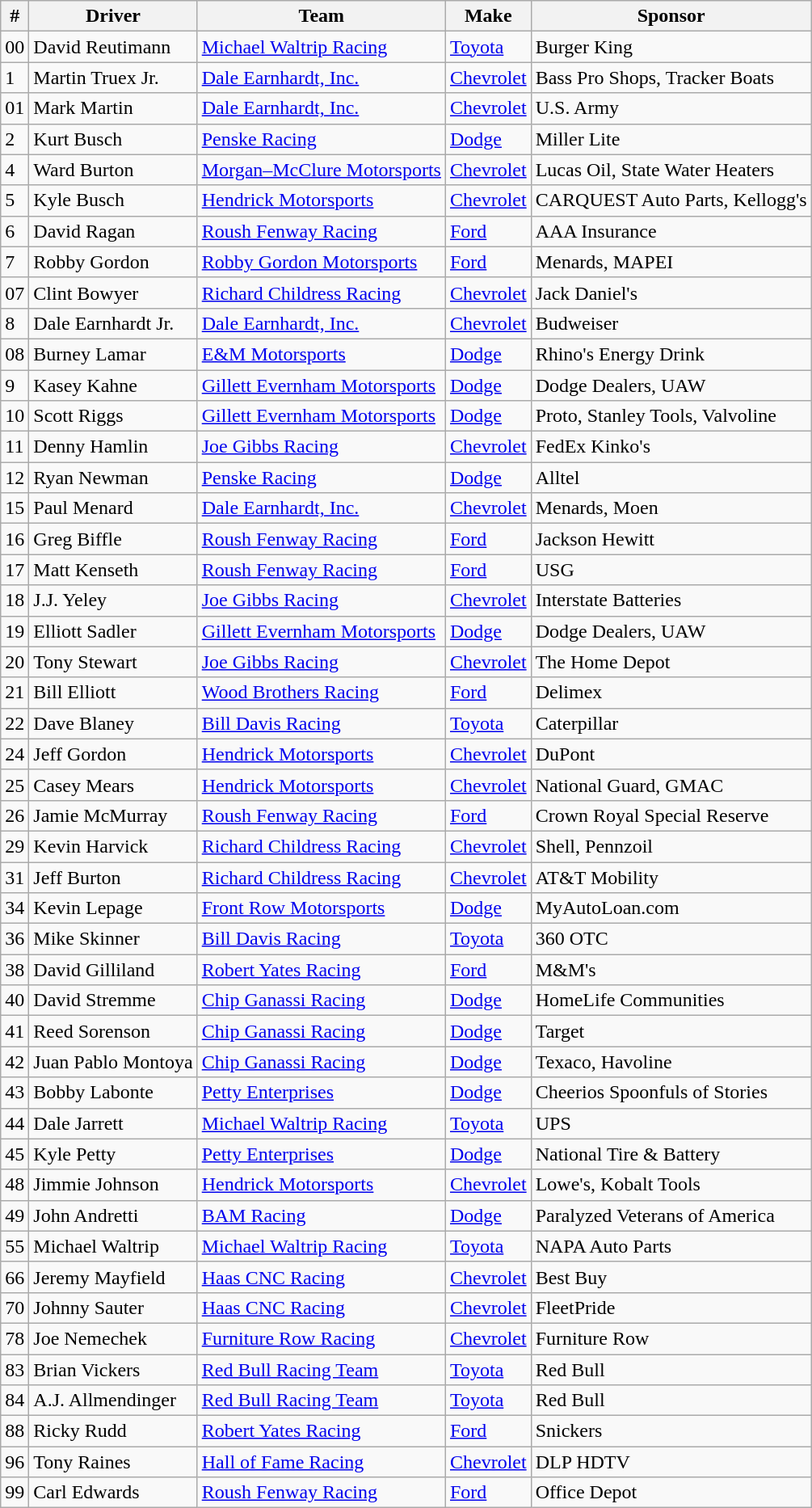<table class="wikitable">
<tr>
<th>#</th>
<th>Driver</th>
<th>Team</th>
<th>Make</th>
<th>Sponsor</th>
</tr>
<tr>
<td>00</td>
<td>David Reutimann</td>
<td><a href='#'>Michael Waltrip Racing</a></td>
<td><a href='#'>Toyota</a></td>
<td>Burger King</td>
</tr>
<tr>
<td>1</td>
<td>Martin Truex Jr.</td>
<td><a href='#'>Dale Earnhardt, Inc.</a></td>
<td><a href='#'>Chevrolet</a></td>
<td>Bass Pro Shops, Tracker Boats</td>
</tr>
<tr>
<td>01</td>
<td>Mark Martin</td>
<td><a href='#'>Dale Earnhardt, Inc.</a></td>
<td><a href='#'>Chevrolet</a></td>
<td>U.S. Army</td>
</tr>
<tr>
<td>2</td>
<td>Kurt Busch</td>
<td><a href='#'>Penske Racing</a></td>
<td><a href='#'>Dodge</a></td>
<td>Miller Lite</td>
</tr>
<tr>
<td>4</td>
<td>Ward Burton</td>
<td><a href='#'>Morgan–McClure Motorsports</a></td>
<td><a href='#'>Chevrolet</a></td>
<td>Lucas Oil, State Water Heaters</td>
</tr>
<tr>
<td>5</td>
<td>Kyle Busch</td>
<td><a href='#'>Hendrick Motorsports</a></td>
<td><a href='#'>Chevrolet</a></td>
<td>CARQUEST Auto Parts, Kellogg's</td>
</tr>
<tr>
<td>6</td>
<td>David Ragan</td>
<td><a href='#'>Roush Fenway Racing</a></td>
<td><a href='#'>Ford</a></td>
<td>AAA Insurance</td>
</tr>
<tr>
<td>7</td>
<td>Robby Gordon</td>
<td><a href='#'>Robby Gordon Motorsports</a></td>
<td><a href='#'>Ford</a></td>
<td>Menards, MAPEI</td>
</tr>
<tr>
<td>07</td>
<td>Clint Bowyer</td>
<td><a href='#'>Richard Childress Racing</a></td>
<td><a href='#'>Chevrolet</a></td>
<td>Jack Daniel's</td>
</tr>
<tr>
<td>8</td>
<td>Dale Earnhardt Jr.</td>
<td><a href='#'>Dale Earnhardt, Inc.</a></td>
<td><a href='#'>Chevrolet</a></td>
<td>Budweiser</td>
</tr>
<tr>
<td>08</td>
<td>Burney Lamar</td>
<td><a href='#'>E&M Motorsports</a></td>
<td><a href='#'>Dodge</a></td>
<td>Rhino's Energy Drink</td>
</tr>
<tr>
<td>9</td>
<td>Kasey Kahne</td>
<td><a href='#'>Gillett Evernham Motorsports</a></td>
<td><a href='#'>Dodge</a></td>
<td>Dodge Dealers, UAW</td>
</tr>
<tr>
<td>10</td>
<td>Scott Riggs</td>
<td><a href='#'>Gillett Evernham Motorsports</a></td>
<td><a href='#'>Dodge</a></td>
<td>Proto, Stanley Tools, Valvoline</td>
</tr>
<tr>
<td>11</td>
<td>Denny Hamlin</td>
<td><a href='#'>Joe Gibbs Racing</a></td>
<td><a href='#'>Chevrolet</a></td>
<td>FedEx Kinko's</td>
</tr>
<tr>
<td>12</td>
<td>Ryan Newman</td>
<td><a href='#'>Penske Racing</a></td>
<td><a href='#'>Dodge</a></td>
<td>Alltel</td>
</tr>
<tr>
<td>15</td>
<td>Paul Menard</td>
<td><a href='#'>Dale Earnhardt, Inc.</a></td>
<td><a href='#'>Chevrolet</a></td>
<td>Menards, Moen</td>
</tr>
<tr>
<td>16</td>
<td>Greg Biffle</td>
<td><a href='#'>Roush Fenway Racing</a></td>
<td><a href='#'>Ford</a></td>
<td>Jackson Hewitt</td>
</tr>
<tr>
<td>17</td>
<td>Matt Kenseth</td>
<td><a href='#'>Roush Fenway Racing</a></td>
<td><a href='#'>Ford</a></td>
<td>USG</td>
</tr>
<tr>
<td>18</td>
<td>J.J. Yeley</td>
<td><a href='#'>Joe Gibbs Racing</a></td>
<td><a href='#'>Chevrolet</a></td>
<td>Interstate Batteries</td>
</tr>
<tr>
<td>19</td>
<td>Elliott Sadler</td>
<td><a href='#'>Gillett Evernham Motorsports</a></td>
<td><a href='#'>Dodge</a></td>
<td>Dodge Dealers, UAW</td>
</tr>
<tr>
<td>20</td>
<td>Tony Stewart</td>
<td><a href='#'>Joe Gibbs Racing</a></td>
<td><a href='#'>Chevrolet</a></td>
<td>The Home Depot</td>
</tr>
<tr>
<td>21</td>
<td>Bill Elliott</td>
<td><a href='#'>Wood Brothers Racing</a></td>
<td><a href='#'>Ford</a></td>
<td>Delimex</td>
</tr>
<tr>
<td>22</td>
<td>Dave Blaney</td>
<td><a href='#'>Bill Davis Racing</a></td>
<td><a href='#'>Toyota</a></td>
<td>Caterpillar</td>
</tr>
<tr>
<td>24</td>
<td>Jeff Gordon</td>
<td><a href='#'>Hendrick Motorsports</a></td>
<td><a href='#'>Chevrolet</a></td>
<td>DuPont</td>
</tr>
<tr>
<td>25</td>
<td>Casey Mears</td>
<td><a href='#'>Hendrick Motorsports</a></td>
<td><a href='#'>Chevrolet</a></td>
<td>National Guard, GMAC</td>
</tr>
<tr>
<td>26</td>
<td>Jamie McMurray</td>
<td><a href='#'>Roush Fenway Racing</a></td>
<td><a href='#'>Ford</a></td>
<td>Crown Royal Special Reserve</td>
</tr>
<tr>
<td>29</td>
<td>Kevin Harvick</td>
<td><a href='#'>Richard Childress Racing</a></td>
<td><a href='#'>Chevrolet</a></td>
<td>Shell, Pennzoil</td>
</tr>
<tr>
<td>31</td>
<td>Jeff Burton</td>
<td><a href='#'>Richard Childress Racing</a></td>
<td><a href='#'>Chevrolet</a></td>
<td>AT&T Mobility</td>
</tr>
<tr>
<td>34</td>
<td>Kevin Lepage</td>
<td><a href='#'>Front Row Motorsports</a></td>
<td><a href='#'>Dodge</a></td>
<td>MyAutoLoan.com</td>
</tr>
<tr>
<td>36</td>
<td>Mike Skinner</td>
<td><a href='#'>Bill Davis Racing</a></td>
<td><a href='#'>Toyota</a></td>
<td>360 OTC</td>
</tr>
<tr>
<td>38</td>
<td>David Gilliland</td>
<td><a href='#'>Robert Yates Racing</a></td>
<td><a href='#'>Ford</a></td>
<td>M&M's</td>
</tr>
<tr>
<td>40</td>
<td>David Stremme</td>
<td><a href='#'>Chip Ganassi Racing</a></td>
<td><a href='#'>Dodge</a></td>
<td>HomeLife Communities</td>
</tr>
<tr>
<td>41</td>
<td>Reed Sorenson</td>
<td><a href='#'>Chip Ganassi Racing</a></td>
<td><a href='#'>Dodge</a></td>
<td>Target</td>
</tr>
<tr>
<td>42</td>
<td>Juan Pablo Montoya</td>
<td><a href='#'>Chip Ganassi Racing</a></td>
<td><a href='#'>Dodge</a></td>
<td>Texaco, Havoline</td>
</tr>
<tr>
<td>43</td>
<td>Bobby Labonte</td>
<td><a href='#'>Petty Enterprises</a></td>
<td><a href='#'>Dodge</a></td>
<td>Cheerios Spoonfuls of Stories</td>
</tr>
<tr>
<td>44</td>
<td>Dale Jarrett</td>
<td><a href='#'>Michael Waltrip Racing</a></td>
<td><a href='#'>Toyota</a></td>
<td>UPS</td>
</tr>
<tr>
<td>45</td>
<td>Kyle Petty</td>
<td><a href='#'>Petty Enterprises</a></td>
<td><a href='#'>Dodge</a></td>
<td>National Tire & Battery</td>
</tr>
<tr>
<td>48</td>
<td>Jimmie Johnson</td>
<td><a href='#'>Hendrick Motorsports</a></td>
<td><a href='#'>Chevrolet</a></td>
<td>Lowe's, Kobalt Tools</td>
</tr>
<tr>
<td>49</td>
<td>John Andretti</td>
<td><a href='#'>BAM Racing</a></td>
<td><a href='#'>Dodge</a></td>
<td>Paralyzed Veterans of America</td>
</tr>
<tr>
<td>55</td>
<td>Michael Waltrip</td>
<td><a href='#'>Michael Waltrip Racing</a></td>
<td><a href='#'>Toyota</a></td>
<td>NAPA Auto Parts</td>
</tr>
<tr>
<td>66</td>
<td>Jeremy Mayfield</td>
<td><a href='#'>Haas CNC Racing</a></td>
<td><a href='#'>Chevrolet</a></td>
<td>Best Buy</td>
</tr>
<tr>
<td>70</td>
<td>Johnny Sauter</td>
<td><a href='#'>Haas CNC Racing</a></td>
<td><a href='#'>Chevrolet</a></td>
<td>FleetPride</td>
</tr>
<tr>
<td>78</td>
<td>Joe Nemechek</td>
<td><a href='#'>Furniture Row Racing</a></td>
<td><a href='#'>Chevrolet</a></td>
<td>Furniture Row</td>
</tr>
<tr>
<td>83</td>
<td>Brian Vickers</td>
<td><a href='#'>Red Bull Racing Team</a></td>
<td><a href='#'>Toyota</a></td>
<td>Red Bull</td>
</tr>
<tr>
<td>84</td>
<td>A.J. Allmendinger</td>
<td><a href='#'>Red Bull Racing Team</a></td>
<td><a href='#'>Toyota</a></td>
<td>Red Bull</td>
</tr>
<tr>
<td>88</td>
<td>Ricky Rudd</td>
<td><a href='#'>Robert Yates Racing</a></td>
<td><a href='#'>Ford</a></td>
<td>Snickers</td>
</tr>
<tr>
<td>96</td>
<td>Tony Raines</td>
<td><a href='#'>Hall of Fame Racing</a></td>
<td><a href='#'>Chevrolet</a></td>
<td>DLP HDTV</td>
</tr>
<tr>
<td>99</td>
<td>Carl Edwards</td>
<td><a href='#'>Roush Fenway Racing</a></td>
<td><a href='#'>Ford</a></td>
<td>Office Depot</td>
</tr>
</table>
